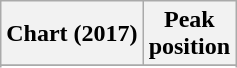<table class="wikitable sortable plainrowheaders" style="text-align:center">
<tr>
<th scope="col">Chart (2017)</th>
<th scope="col">Peak<br> position</th>
</tr>
<tr>
</tr>
<tr>
</tr>
<tr>
</tr>
</table>
